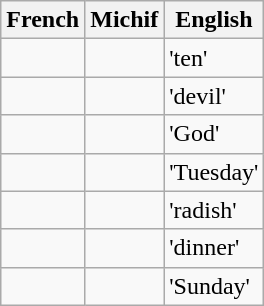<table class="wikitable">
<tr align="center">
<th>French</th>
<th>Michif</th>
<th>English</th>
</tr>
<tr>
<td></td>
<td></td>
<td>'ten'</td>
</tr>
<tr>
<td></td>
<td></td>
<td>'devil'</td>
</tr>
<tr>
<td></td>
<td></td>
<td>'God'</td>
</tr>
<tr>
<td></td>
<td></td>
<td>'Tuesday'</td>
</tr>
<tr>
<td></td>
<td></td>
<td>'radish'</td>
</tr>
<tr>
<td></td>
<td></td>
<td>'dinner'</td>
</tr>
<tr>
<td></td>
<td></td>
<td>'Sunday'</td>
</tr>
</table>
